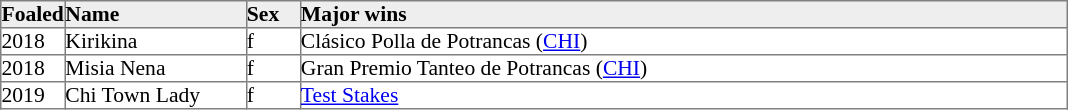<table border="1" cellpadding="0" style="border-collapse: collapse; font-size:90%">
<tr bgcolor="#eeeeee">
<td width="35px"><strong>Foaled</strong></td>
<td width="120px"><strong>Name</strong></td>
<td width="35px"><strong>Sex</strong></td>
<td width="510px"><strong>Major wins</strong></td>
</tr>
<tr>
<td>2018</td>
<td>Kirikina</td>
<td>f</td>
<td>Clásico Polla de Potrancas (<a href='#'>CHI</a>)</td>
</tr>
<tr>
<td>2018</td>
<td>Misia Nena</td>
<td>f</td>
<td>Gran Premio Tanteo de Potrancas (<a href='#'>CHI</a>)</td>
</tr>
<tr>
<td>2019</td>
<td>Chi Town Lady</td>
<td>f</td>
<td><a href='#'>Test Stakes</a></td>
</tr>
</table>
